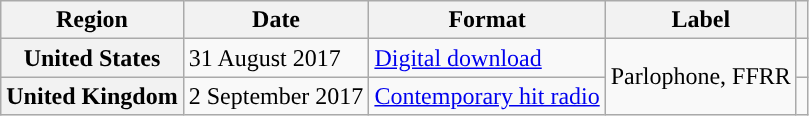<table class="wikitable plainrowheaders">
<tr>
<th>Region</th>
<th>Date</th>
<th>Format</th>
<th>Label</th>
<th></th>
</tr>
<tr>
<th scope="row">United States</th>
<td>31 August 2017</td>
<td><a href='#'>Digital download</a></td>
<td rowspan="2">Parlophone, FFRR</td>
<td align="center"></td>
</tr>
<tr>
<th scope="row">United Kingdom</th>
<td>2 September 2017</td>
<td><a href='#'>Contemporary hit radio</a></td>
<td align="center"></td>
</tr>
</table>
